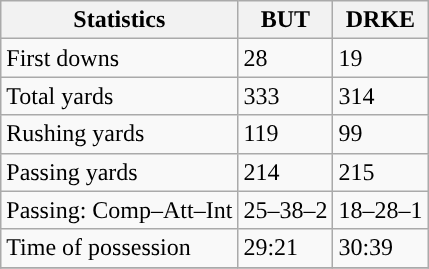<table class="wikitable" style="float: left;">
<tr>
<th>Statistics</th>
<th>BUT</th>
<th>DRKE</th>
</tr>
<tr>
<td>First downs</td>
<td>28</td>
<td>19</td>
</tr>
<tr>
<td>Total yards</td>
<td>333</td>
<td>314</td>
</tr>
<tr>
<td>Rushing yards</td>
<td>119</td>
<td>99</td>
</tr>
<tr>
<td>Passing yards</td>
<td>214</td>
<td>215</td>
</tr>
<tr>
<td>Passing: Comp–Att–Int</td>
<td>25–38–2</td>
<td>18–28–1</td>
</tr>
<tr>
<td>Time of possession</td>
<td>29:21</td>
<td>30:39</td>
</tr>
<tr>
</tr>
</table>
